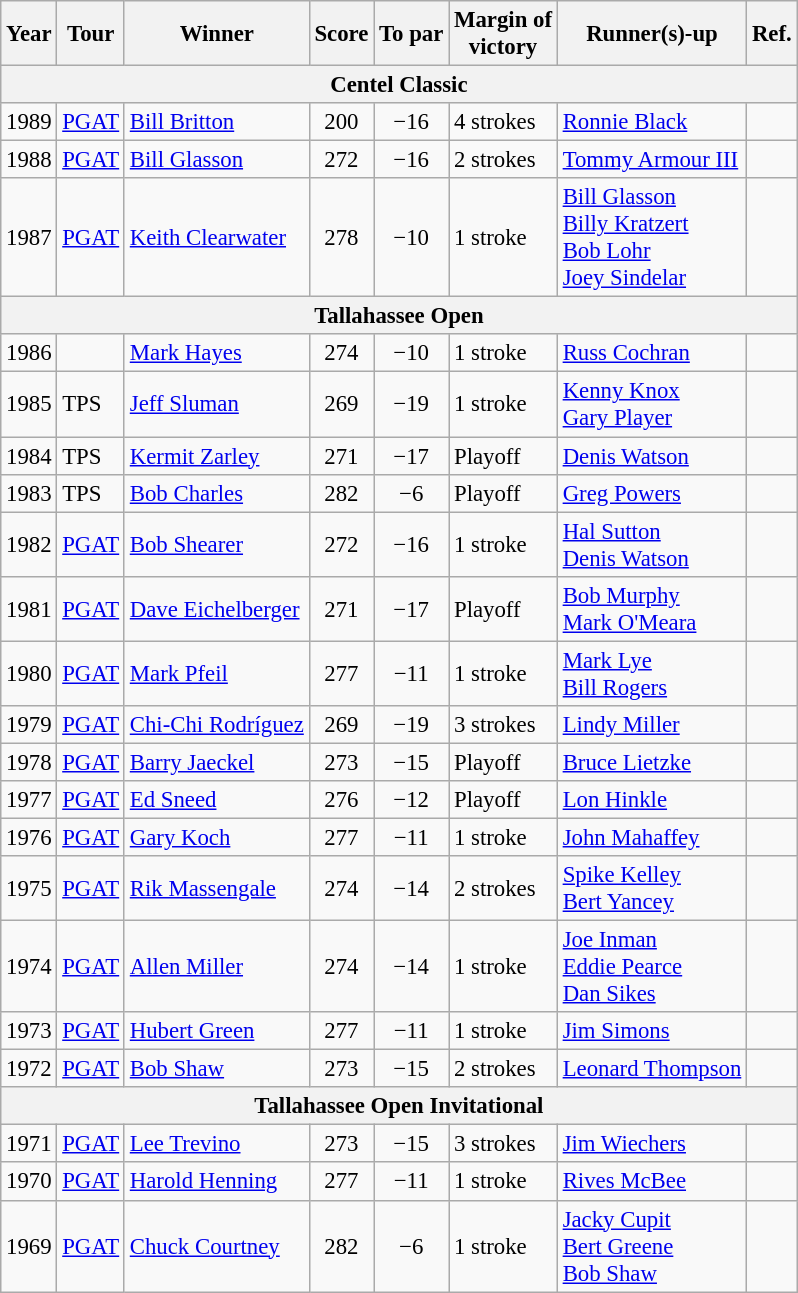<table class=wikitable style="font-size:95%">
<tr>
<th>Year</th>
<th>Tour</th>
<th>Winner</th>
<th>Score</th>
<th>To par</th>
<th>Margin of<br>victory</th>
<th>Runner(s)-up</th>
<th>Ref.</th>
</tr>
<tr>
<th colspan="8">Centel Classic</th>
</tr>
<tr>
<td>1989</td>
<td><a href='#'>PGAT</a></td>
<td> <a href='#'>Bill Britton</a></td>
<td align="center">200</td>
<td align=center>−16</td>
<td>4 strokes</td>
<td> <a href='#'>Ronnie Black</a></td>
<td></td>
</tr>
<tr>
<td>1988</td>
<td><a href='#'>PGAT</a></td>
<td> <a href='#'>Bill Glasson</a></td>
<td align="center">272</td>
<td align=center>−16</td>
<td>2 strokes</td>
<td> <a href='#'>Tommy Armour III</a></td>
<td></td>
</tr>
<tr>
<td>1987</td>
<td><a href='#'>PGAT</a></td>
<td> <a href='#'>Keith Clearwater</a></td>
<td align="center">278</td>
<td align=center>−10</td>
<td>1 stroke</td>
<td> <a href='#'>Bill Glasson</a><br> <a href='#'>Billy Kratzert</a><br> <a href='#'>Bob Lohr</a><br> <a href='#'>Joey Sindelar</a></td>
<td></td>
</tr>
<tr>
<th colspan="8">Tallahassee Open</th>
</tr>
<tr>
<td>1986</td>
<td></td>
<td> <a href='#'>Mark Hayes</a></td>
<td align=center>274</td>
<td align=center>−10</td>
<td>1 stroke</td>
<td> <a href='#'>Russ Cochran</a></td>
<td></td>
</tr>
<tr>
<td>1985</td>
<td>TPS</td>
<td> <a href='#'>Jeff Sluman</a></td>
<td align=center>269</td>
<td align=center>−19</td>
<td>1 stroke</td>
<td> <a href='#'>Kenny Knox</a><br> <a href='#'>Gary Player</a></td>
<td></td>
</tr>
<tr>
<td>1984</td>
<td>TPS</td>
<td> <a href='#'>Kermit Zarley</a></td>
<td align=center>271</td>
<td align=center>−17</td>
<td>Playoff</td>
<td> <a href='#'>Denis Watson</a></td>
<td></td>
</tr>
<tr>
<td>1983</td>
<td>TPS</td>
<td> <a href='#'>Bob Charles</a></td>
<td align=center>282</td>
<td align=center>−6</td>
<td>Playoff</td>
<td> <a href='#'>Greg Powers</a></td>
<td></td>
</tr>
<tr>
<td>1982</td>
<td><a href='#'>PGAT</a></td>
<td> <a href='#'>Bob Shearer</a></td>
<td align="center">272</td>
<td align=center>−16</td>
<td>1 stroke</td>
<td> <a href='#'>Hal Sutton</a><br> <a href='#'>Denis Watson</a></td>
<td></td>
</tr>
<tr>
<td>1981</td>
<td><a href='#'>PGAT</a></td>
<td> <a href='#'>Dave Eichelberger</a></td>
<td align="center">271</td>
<td align=center>−17</td>
<td>Playoff</td>
<td> <a href='#'>Bob Murphy</a><br> <a href='#'>Mark O'Meara</a></td>
<td></td>
</tr>
<tr>
<td>1980</td>
<td><a href='#'>PGAT</a></td>
<td> <a href='#'>Mark Pfeil</a></td>
<td align="center">277</td>
<td align=center>−11</td>
<td>1 stroke</td>
<td> <a href='#'>Mark Lye</a><br> <a href='#'>Bill Rogers</a></td>
<td></td>
</tr>
<tr>
<td>1979</td>
<td><a href='#'>PGAT</a></td>
<td> <a href='#'>Chi-Chi Rodríguez</a></td>
<td align="center">269</td>
<td align=center>−19</td>
<td>3 strokes</td>
<td> <a href='#'>Lindy Miller</a></td>
<td></td>
</tr>
<tr>
<td>1978</td>
<td><a href='#'>PGAT</a></td>
<td> <a href='#'>Barry Jaeckel</a></td>
<td align="center">273</td>
<td align=center>−15</td>
<td>Playoff</td>
<td> <a href='#'>Bruce Lietzke</a></td>
<td></td>
</tr>
<tr>
<td>1977</td>
<td><a href='#'>PGAT</a></td>
<td> <a href='#'>Ed Sneed</a></td>
<td align="center">276</td>
<td align=center>−12</td>
<td>Playoff</td>
<td> <a href='#'>Lon Hinkle</a></td>
<td></td>
</tr>
<tr>
<td>1976</td>
<td><a href='#'>PGAT</a></td>
<td> <a href='#'>Gary Koch</a></td>
<td align="center">277</td>
<td align=center>−11</td>
<td>1 stroke</td>
<td> <a href='#'>John Mahaffey</a></td>
<td></td>
</tr>
<tr>
<td>1975</td>
<td><a href='#'>PGAT</a></td>
<td> <a href='#'>Rik Massengale</a></td>
<td align="center">274</td>
<td align=center>−14</td>
<td>2 strokes</td>
<td> <a href='#'>Spike Kelley</a><br> <a href='#'>Bert Yancey</a></td>
<td></td>
</tr>
<tr>
<td>1974</td>
<td><a href='#'>PGAT</a></td>
<td> <a href='#'>Allen Miller</a></td>
<td align="center">274</td>
<td align=center>−14</td>
<td>1 stroke</td>
<td> <a href='#'>Joe Inman</a><br> <a href='#'>Eddie Pearce</a><br> <a href='#'>Dan Sikes</a></td>
<td></td>
</tr>
<tr>
<td>1973</td>
<td><a href='#'>PGAT</a></td>
<td> <a href='#'>Hubert Green</a></td>
<td align="center">277</td>
<td align=center>−11</td>
<td>1 stroke</td>
<td> <a href='#'>Jim Simons</a></td>
<td></td>
</tr>
<tr>
<td>1972</td>
<td><a href='#'>PGAT</a></td>
<td> <a href='#'>Bob Shaw</a></td>
<td align="center">273</td>
<td align=center>−15</td>
<td>2 strokes</td>
<td> <a href='#'>Leonard Thompson</a></td>
<td></td>
</tr>
<tr>
<th colspan="8">Tallahassee Open Invitational</th>
</tr>
<tr>
<td>1971</td>
<td><a href='#'>PGAT</a></td>
<td> <a href='#'>Lee Trevino</a></td>
<td align="center">273</td>
<td align=center>−15</td>
<td>3 strokes</td>
<td> <a href='#'>Jim Wiechers</a></td>
<td></td>
</tr>
<tr>
<td>1970</td>
<td><a href='#'>PGAT</a></td>
<td> <a href='#'>Harold Henning</a></td>
<td align="center">277</td>
<td align=center>−11</td>
<td>1 stroke</td>
<td> <a href='#'>Rives McBee</a></td>
<td></td>
</tr>
<tr>
<td>1969</td>
<td><a href='#'>PGAT</a></td>
<td> <a href='#'>Chuck Courtney</a></td>
<td align="center">282</td>
<td align=center>−6</td>
<td>1 stroke</td>
<td> <a href='#'>Jacky Cupit</a><br> <a href='#'>Bert Greene</a><br> <a href='#'>Bob Shaw</a></td>
<td></td>
</tr>
</table>
